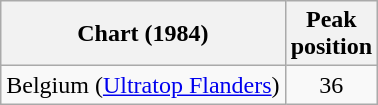<table class="wikitable">
<tr>
<th align="left">Chart (1984)</th>
<th align="left">Peak<br>position</th>
</tr>
<tr>
<td align="left">Belgium (<a href='#'>Ultratop Flanders</a>)</td>
<td style="text-align:center;">36</td>
</tr>
</table>
